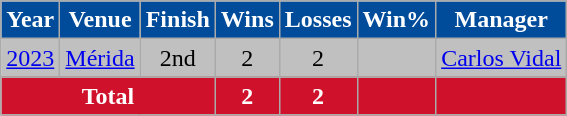<table class="wikitable sortable plainrowheaders" style="text-align:center;">
<tr>
<th scope="col" style="background-color:#004C9B; color:#FFFFFF;">Year</th>
<th scope="col" style="background-color:#004C9B; color:#FFFFFF;">Venue</th>
<th scope="col" style="background-color:#004C9B; color:#FFFFFF;">Finish</th>
<th scope="col" style="background-color:#004C9B; color:#FFFFFF;">Wins</th>
<th scope="col" style="background-color:#004C9B; color:#FFFFFF;">Losses</th>
<th scope="col" style="background-color:#004C9B; color:#FFFFFF;">Win%</th>
<th scope="col" style="background-color:#004C9B; color:#FFFFFF;">Manager</th>
</tr>
<tr style="background:silver;">
<td><a href='#'>2023</a></td>
<td align=left> <a href='#'>Mérida</a></td>
<td>2nd</td>
<td>2</td>
<td>2</td>
<td></td>
<td align=left> <a href='#'>Carlos Vidal</a></td>
</tr>
<tr>
</tr>
<tr style="text-align:center; background-color:#D0112B; color:#FFFFFF;">
<td colspan="3"><strong>Total</strong></td>
<td><strong>2</strong></td>
<td><strong>2</strong></td>
<td><strong></strong></td>
<td></td>
</tr>
</table>
